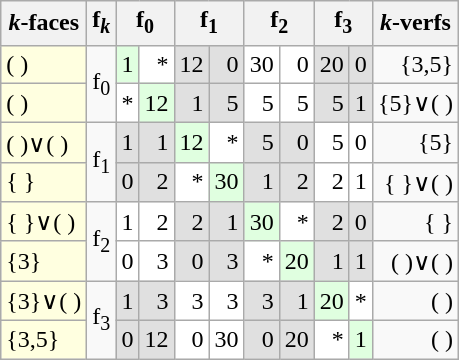<table class=wikitable>
<tr>
<th><em>k</em>-faces</th>
<th>f<sub><em>k</em></sub></th>
<th colspan=2>f<sub>0</sub></th>
<th colspan=2>f<sub>1</sub></th>
<th colspan=2>f<sub>2</sub></th>
<th colspan=2>f<sub>3</sub></th>
<th><em>k</em>-verfs</th>
</tr>
<tr align=right>
<td align=left bgcolor=#ffffe0>( )</td>
<td rowspan=2>f<sub>0</sub></td>
<td bgcolor=#e0ffe0>1</td>
<td bgcolor=#ffffff>*</td>
<td bgcolor=#e0e0e0>12</td>
<td bgcolor=#e0e0e0>0</td>
<td bgcolor=#ffffff>30</td>
<td bgcolor=#ffffff>0</td>
<td bgcolor=#e0e0e0>20</td>
<td bgcolor=#e0e0e0>0</td>
<td>{3,5}</td>
</tr>
<tr align=right>
<td align=left bgcolor=#ffffe0>( )</td>
<td bgcolor=#ffffff>*</td>
<td bgcolor=#e0ffe0>12</td>
<td bgcolor=#e0e0e0>1</td>
<td bgcolor=#e0e0e0>5</td>
<td bgcolor=#ffffff>5</td>
<td bgcolor=#ffffff>5</td>
<td bgcolor=#e0e0e0>5</td>
<td bgcolor=#e0e0e0>1</td>
<td>{5}∨( )</td>
</tr>
<tr align=right>
<td align=left bgcolor=#ffffe0>( )∨( )</td>
<td rowspan=2>f<sub>1</sub></td>
<td bgcolor=#e0e0e0>1</td>
<td bgcolor=#e0e0e0>1</td>
<td bgcolor=#e0ffe0>12</td>
<td bgcolor=#ffffff>*</td>
<td bgcolor=#e0e0e0>5</td>
<td bgcolor=#e0e0e0>0</td>
<td bgcolor=#ffffff>5</td>
<td bgcolor=#ffffff>0</td>
<td>{5}</td>
</tr>
<tr align=right>
<td align=left bgcolor=#ffffe0>{ }</td>
<td bgcolor=#e0e0e0>0</td>
<td bgcolor=#e0e0e0>2</td>
<td bgcolor=#ffffff>*</td>
<td bgcolor=#e0ffe0>30</td>
<td bgcolor=#e0e0e0>1</td>
<td bgcolor=#e0e0e0>2</td>
<td bgcolor=#ffffff>2</td>
<td bgcolor=#ffffff>1</td>
<td>{ }∨( )</td>
</tr>
<tr align=right>
<td align=left bgcolor=#ffffe0>{ }∨( )</td>
<td rowspan=2>f<sub>2</sub></td>
<td bgcolor=#ffffff>1</td>
<td bgcolor=#ffffff>2</td>
<td bgcolor=#e0e0e0>2</td>
<td bgcolor=#e0e0e0>1</td>
<td bgcolor=#e0ffe0>30</td>
<td bgcolor=#ffffff>*</td>
<td bgcolor=#e0e0e0>2</td>
<td bgcolor=#e0e0e0>0</td>
<td>{ }</td>
</tr>
<tr align=right>
<td align=left bgcolor=#ffffe0>{3}</td>
<td bgcolor=#ffffff>0</td>
<td bgcolor=#ffffff>3</td>
<td bgcolor=#e0e0e0>0</td>
<td bgcolor=#e0e0e0>3</td>
<td bgcolor=#ffffff>*</td>
<td bgcolor=#e0ffe0>20</td>
<td bgcolor=#e0e0e0>1</td>
<td bgcolor=#e0e0e0>1</td>
<td>( )∨( )</td>
</tr>
<tr align=right>
<td align=left bgcolor=#ffffe0>{3}∨( )</td>
<td rowspan=2>f<sub>3</sub></td>
<td bgcolor=#e0e0e0>1</td>
<td bgcolor=#e0e0e0>3</td>
<td bgcolor=#ffffff>3</td>
<td bgcolor=#ffffff>3</td>
<td bgcolor=#e0e0e0>3</td>
<td bgcolor=#e0e0e0>1</td>
<td bgcolor=#e0ffe0>20</td>
<td bgcolor=#ffffff>*</td>
<td>( )</td>
</tr>
<tr align=right>
<td align=left bgcolor=#ffffe0>{3,5}</td>
<td bgcolor=#e0e0e0>0</td>
<td bgcolor=#e0e0e0>12</td>
<td bgcolor=#ffffff>0</td>
<td bgcolor=#ffffff>30</td>
<td bgcolor=#e0e0e0>0</td>
<td bgcolor=#e0e0e0>20</td>
<td bgcolor=#ffffff>*</td>
<td bgcolor=#e0ffe0>1</td>
<td>( )</td>
</tr>
</table>
